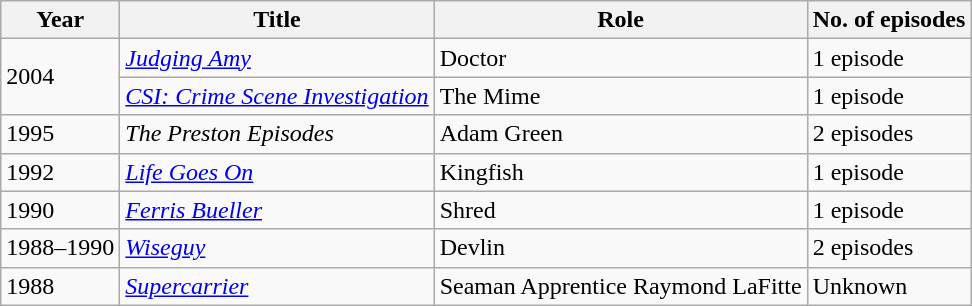<table class="wikitable">
<tr>
<th>Year</th>
<th>Title</th>
<th>Role</th>
<th>No. of episodes</th>
</tr>
<tr>
<td rowspan="2">2004</td>
<td><em><a href='#'>Judging Amy</a></em></td>
<td>Doctor</td>
<td>1 episode</td>
</tr>
<tr>
<td><em><a href='#'>CSI: Crime Scene Investigation</a></em></td>
<td>The Mime</td>
<td>1 episode</td>
</tr>
<tr>
<td>1995</td>
<td><em>The Preston Episodes</em></td>
<td>Adam Green</td>
<td>2 episodes</td>
</tr>
<tr>
<td>1992</td>
<td><em><a href='#'>Life Goes On</a></em></td>
<td>Kingfish</td>
<td>1 episode</td>
</tr>
<tr>
<td>1990</td>
<td><em><a href='#'>Ferris Bueller</a></em></td>
<td>Shred</td>
<td>1 episode</td>
</tr>
<tr>
<td>1988–1990</td>
<td><em><a href='#'>Wiseguy</a></em></td>
<td>Devlin</td>
<td>2 episodes</td>
</tr>
<tr>
<td>1988</td>
<td><em><a href='#'>Supercarrier</a></em></td>
<td>Seaman Apprentice Raymond LaFitte</td>
<td>Unknown</td>
</tr>
</table>
